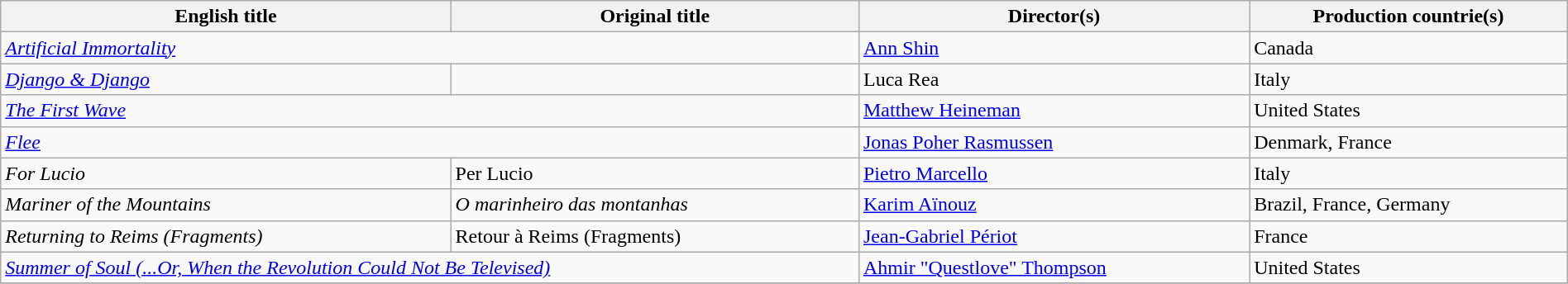<table class="sortable wikitable" style="width:100%; margin-bottom:4px" cellpadding="5">
<tr>
<th scope="col">English title</th>
<th scope="col">Original title</th>
<th scope="col">Director(s)</th>
<th scope="col">Production countrie(s)</th>
</tr>
<tr>
<td colspan=2><em><a href='#'>Artificial Immortality</a></em></td>
<td><a href='#'>Ann Shin</a></td>
<td>Canada</td>
</tr>
<tr>
<td><em><a href='#'>Django & Django</a></em></td>
<td></td>
<td>Luca Rea</td>
<td>Italy</td>
</tr>
<tr>
<td colspan=2><em><a href='#'>The First Wave</a></em></td>
<td><a href='#'>Matthew Heineman</a></td>
<td>United States</td>
</tr>
<tr>
<td colspan=2><em><a href='#'>Flee</a></em></td>
<td><a href='#'>Jonas Poher Rasmussen</a></td>
<td>Denmark, France</td>
</tr>
<tr>
<td><em>For Lucio</em></td>
<td>Per Lucio</td>
<td><a href='#'>Pietro Marcello</a></td>
<td>Italy</td>
</tr>
<tr>
<td><em>Mariner of the Mountains</em></td>
<td><em>O marinheiro das montanhas</em></td>
<td><a href='#'>Karim Aïnouz</a></td>
<td>Brazil, France, Germany</td>
</tr>
<tr>
<td><em>Returning to Reims (Fragments)</em></td>
<td>Retour à Reims (Fragments)</td>
<td><a href='#'>Jean-Gabriel Périot</a></td>
<td>France</td>
</tr>
<tr>
<td colspan=2><em><a href='#'>Summer of Soul (...Or, When the Revolution Could Not Be Televised)</a></em></td>
<td><a href='#'>Ahmir "Questlove" Thompson</a></td>
<td>United States</td>
</tr>
<tr>
</tr>
</table>
